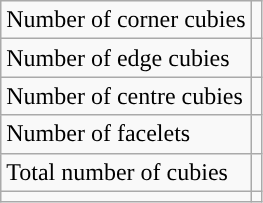<table class="wikitable" style="margin-left:1em;">
<tr>
<td>Number of corner cubies</td>
<td></td>
</tr>
<tr>
<td>Number of edge cubies</td>
<td></td>
</tr>
<tr>
<td>Number of centre cubies</td>
<td></td>
</tr>
<tr>
<td>Number of facelets</td>
<td></td>
</tr>
<tr>
<td>Total number of cubies</td>
<td></td>
</tr>
<tr>
<td></td>
<td></td>
</tr>
</table>
